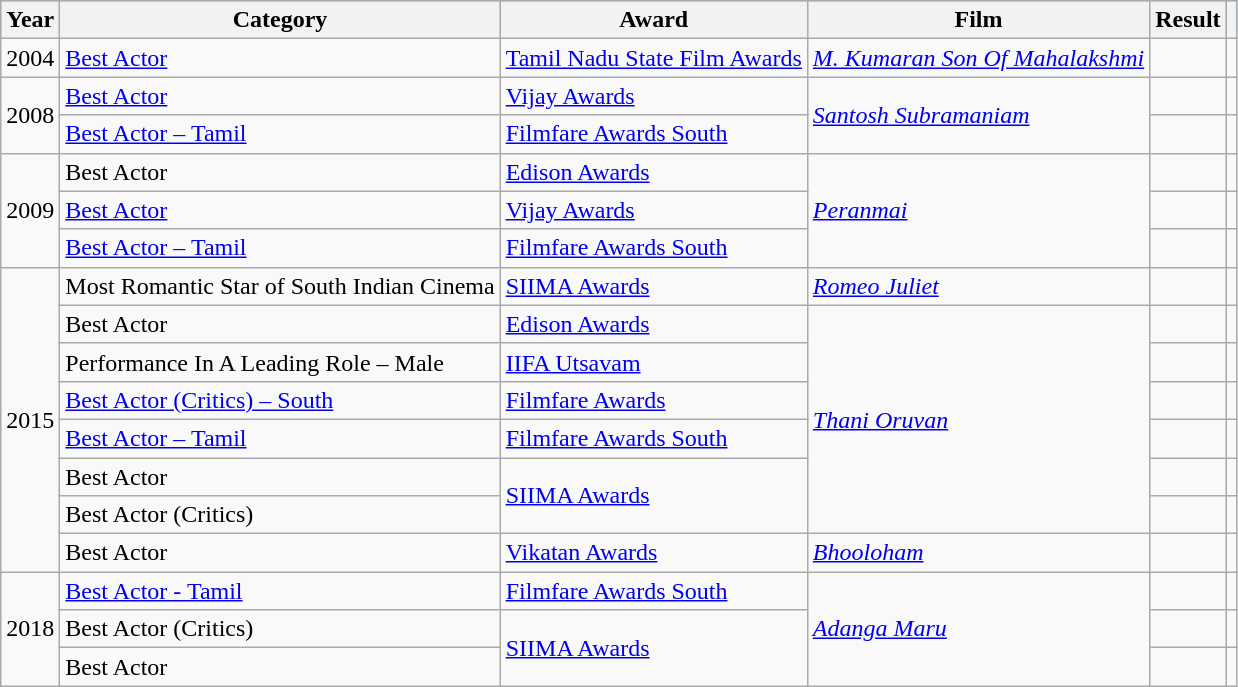<table class="wikitable sortable">
<tr style="background:#b0c4de; text-align:center;">
<th scope="col">Year</th>
<th scope="col">Category</th>
<th scope="col">Award</th>
<th scope="col">Film</th>
<th scope="col">Result</th>
<th scope="col" class="unsortable"></th>
</tr>
<tr>
<td>2004</td>
<td><a href='#'>Best Actor</a></td>
<td><a href='#'>Tamil Nadu State Film Awards</a></td>
<td><em><a href='#'>M. Kumaran Son Of Mahalakshmi</a></em></td>
<td></td>
<td></td>
</tr>
<tr>
<td rowspan=2>2008</td>
<td><a href='#'>Best Actor</a></td>
<td><a href='#'>Vijay Awards</a></td>
<td rowspan=2><em><a href='#'>Santosh Subramaniam</a></em></td>
<td></td>
<td></td>
</tr>
<tr>
<td><a href='#'>Best Actor – Tamil</a></td>
<td><a href='#'>Filmfare Awards South</a></td>
<td></td>
<td></td>
</tr>
<tr>
<td rowspan=3>2009</td>
<td>Best Actor</td>
<td><a href='#'>Edison Awards</a></td>
<td rowspan=3><em><a href='#'>Peranmai</a></em></td>
<td></td>
<td></td>
</tr>
<tr>
<td><a href='#'>Best Actor</a></td>
<td><a href='#'>Vijay Awards</a></td>
<td></td>
<td></td>
</tr>
<tr>
<td><a href='#'>Best Actor – Tamil</a></td>
<td><a href='#'>Filmfare Awards South</a></td>
<td></td>
<td></td>
</tr>
<tr>
<td rowspan=8>2015</td>
<td>Most Romantic Star of South Indian Cinema</td>
<td><a href='#'>SIIMA Awards</a></td>
<td><em><a href='#'>Romeo Juliet</a></em></td>
<td></td>
<td></td>
</tr>
<tr>
<td>Best Actor</td>
<td><a href='#'>Edison Awards</a></td>
<td rowspan=6><em><a href='#'>Thani Oruvan</a></em></td>
<td></td>
<td></td>
</tr>
<tr>
<td>Performance In A Leading Role – Male</td>
<td><a href='#'>IIFA Utsavam</a></td>
<td></td>
<td></td>
</tr>
<tr>
<td><a href='#'>Best Actor (Critics) – South</a></td>
<td><a href='#'>Filmfare Awards</a></td>
<td></td>
<td></td>
</tr>
<tr>
<td><a href='#'>Best Actor – Tamil</a></td>
<td><a href='#'>Filmfare Awards South</a></td>
<td></td>
<td></td>
</tr>
<tr>
<td>Best Actor</td>
<td rowspan="2"><a href='#'>SIIMA Awards</a></td>
<td></td>
<td></td>
</tr>
<tr>
<td>Best Actor (Critics)</td>
<td></td>
<td></td>
</tr>
<tr>
<td>Best Actor</td>
<td><a href='#'>Vikatan Awards</a></td>
<td><em><a href='#'>Bhooloham</a></em></td>
<td></td>
<td></td>
</tr>
<tr>
<td rowspan=3>2018</td>
<td><a href='#'>Best Actor - Tamil</a></td>
<td><a href='#'>Filmfare Awards South</a></td>
<td rowspan="4"><em><a href='#'>Adanga Maru</a></em></td>
<td></td>
<td></td>
</tr>
<tr>
<td>Best Actor (Critics)</td>
<td rowspan="2"><a href='#'>SIIMA Awards</a></td>
<td></td>
<td></td>
</tr>
<tr>
<td>Best Actor</td>
<td></td>
<td></td>
</tr>
</table>
